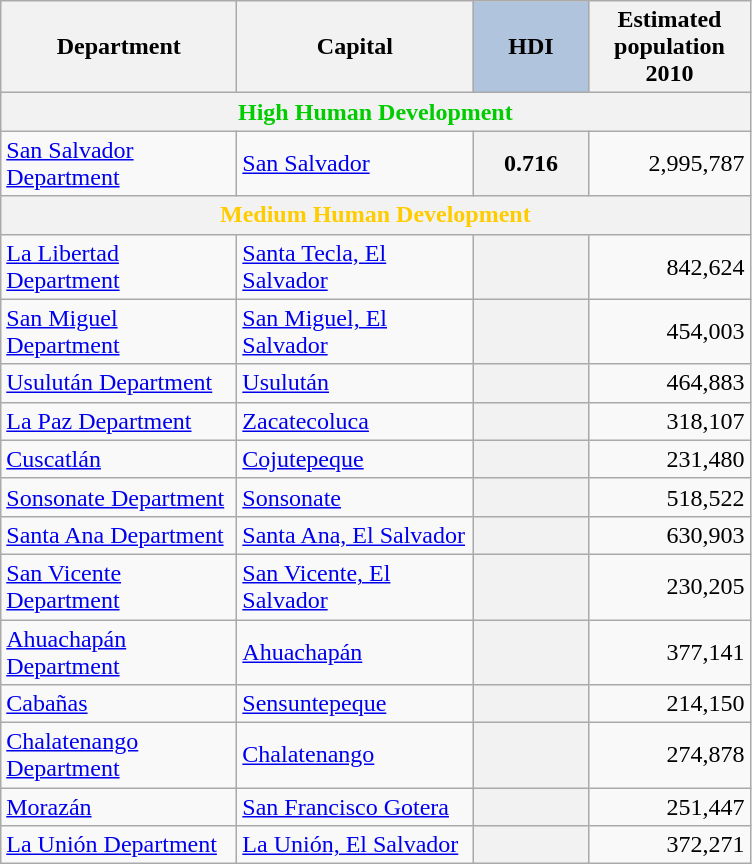<table class=wikitable>
<tr>
<th width=150px;>Department</th>
<th width=150px;>Capital</th>
<th width=70px; style="background-color:LightSteelBlue;">HDI</th>
<th width=100px;>Estimated population 2010</th>
</tr>
<tr>
<th colspan="4" style="color:#0c0;"><strong>High Human Development</strong></th>
</tr>
<tr>
<td><a href='#'>San Salvador Department</a></td>
<td><a href='#'>San Salvador</a></td>
<th align="center" !>0.716</th>
<td align="right">2,995,787</td>
</tr>
<tr>
<th colspan="4" style="color:#fc0;"><strong>Medium Human Development</strong></th>
</tr>
<tr>
<td><a href='#'>La Libertad Department</a></td>
<td><a href='#'>Santa Tecla, El Salvador</a></td>
<th align="center" !><strong></strong></th>
<td align="right">842,624</td>
</tr>
<tr>
<td><a href='#'>San Miguel Department</a></td>
<td><a href='#'>San Miguel, El Salvador</a></td>
<th align="center" !><strong></strong></th>
<td align="right">454,003</td>
</tr>
<tr>
<td><a href='#'>Usulután Department</a></td>
<td><a href='#'>Usulután</a></td>
<th align="center" !><strong></strong></th>
<td align="right">464,883</td>
</tr>
<tr>
<td><a href='#'>La Paz Department</a></td>
<td><a href='#'>Zacatecoluca</a></td>
<th align="center" !><strong></strong></th>
<td align="right">318,107</td>
</tr>
<tr>
<td><a href='#'>Cuscatlán</a></td>
<td><a href='#'>Cojutepeque</a></td>
<th align="center" !><strong></strong></th>
<td align="right">231,480</td>
</tr>
<tr>
<td><a href='#'>Sonsonate Department</a></td>
<td><a href='#'>Sonsonate</a></td>
<th align="center" !><strong></strong></th>
<td align="right">518,522</td>
</tr>
<tr>
<td><a href='#'>Santa Ana Department</a></td>
<td><a href='#'>Santa Ana, El Salvador</a></td>
<th align="center" !><strong></strong></th>
<td align="right">630,903</td>
</tr>
<tr>
<td><a href='#'>San Vicente Department</a></td>
<td><a href='#'>San Vicente, El Salvador</a></td>
<th align="center" !><strong></strong></th>
<td align="right">230,205</td>
</tr>
<tr>
<td><a href='#'>Ahuachapán Department</a></td>
<td><a href='#'>Ahuachapán</a></td>
<th align="center" !><strong></strong></th>
<td align="right">377,141</td>
</tr>
<tr>
<td><a href='#'>Cabañas</a></td>
<td><a href='#'>Sensuntepeque</a></td>
<th align="center" !><strong></strong></th>
<td align="right">214,150</td>
</tr>
<tr>
<td><a href='#'>Chalatenango Department</a></td>
<td><a href='#'>Chalatenango</a></td>
<th align="center" !><strong></strong></th>
<td align="right">274,878</td>
</tr>
<tr>
<td><a href='#'>Morazán</a></td>
<td><a href='#'>San Francisco Gotera</a></td>
<th align="center" !><strong></strong></th>
<td align="right">251,447</td>
</tr>
<tr>
<td><a href='#'>La Unión Department</a></td>
<td><a href='#'>La Unión, El Salvador</a></td>
<th align="center" !><strong></strong></th>
<td align="right">372,271</td>
</tr>
</table>
